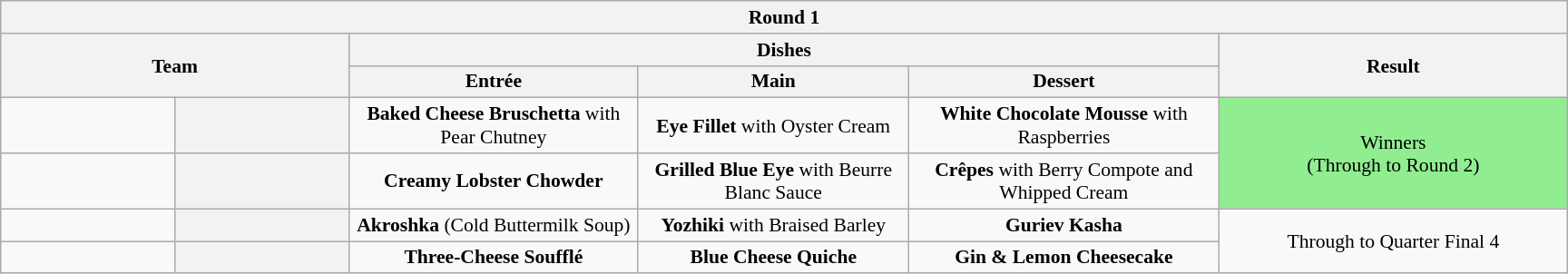<table class="wikitable plainrowheaders" style="text-align:center; font-size:90%; width:80em; margin-left: auto; margin-right: auto; border: none;">
<tr>
<th colspan="6" >Round 1</th>
</tr>
<tr>
<th colspan="2" rowspan="2" style="width:20%;">Team</th>
<th colspan="3" style="width:50%;">Dishes</th>
<th rowspan="2" style= width:20%;">Result</th>
</tr>
<tr>
<th>Entrée</th>
<th>Main</th>
<th>Dessert</th>
</tr>
<tr>
<td></td>
<th></th>
<td><strong>Baked Cheese Bruschetta</strong> with Pear Chutney</td>
<td><strong>Eye Fillet</strong> with Oyster Cream</td>
<td><strong>White Chocolate Mousse</strong> with Raspberries</td>
<td rowspan="2" style="background:lightgreen">Winners<br>(Through to Round 2)</td>
</tr>
<tr>
<td></td>
<th></th>
<td><strong>Creamy Lobster Chowder</strong></td>
<td><strong>Grilled Blue Eye</strong> with Beurre Blanc Sauce</td>
<td><strong>Crêpes</strong> with Berry Compote and Whipped Cream</td>
</tr>
<tr>
<td></td>
<th></th>
<td><strong>Akroshka</strong> (Cold Buttermilk Soup)</td>
<td><strong>Yozhiki</strong> with Braised Barley</td>
<td><strong>Guriev Kasha</strong></td>
<td rowspan="2">Through to Quarter Final 4</td>
</tr>
<tr>
<td></td>
<th></th>
<td><strong>Three-Cheese Soufflé</strong></td>
<td><strong>Blue Cheese Quiche</strong></td>
<td><strong>Gin & Lemon Cheesecake</strong></td>
</tr>
</table>
